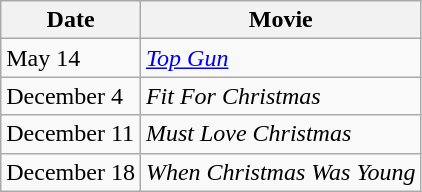<table class="wikitable plainrowheaders">
<tr>
<th scope="col">Date</th>
<th scope="col">Movie</th>
</tr>
<tr>
<td>May 14</td>
<td><em><a href='#'>Top Gun</a></em></td>
</tr>
<tr>
<td>December 4</td>
<td><em>Fit For Christmas</em></td>
</tr>
<tr>
<td>December 11</td>
<td><em>Must Love Christmas</em></td>
</tr>
<tr>
<td>December 18</td>
<td><em>When Christmas Was Young</em></td>
</tr>
</table>
